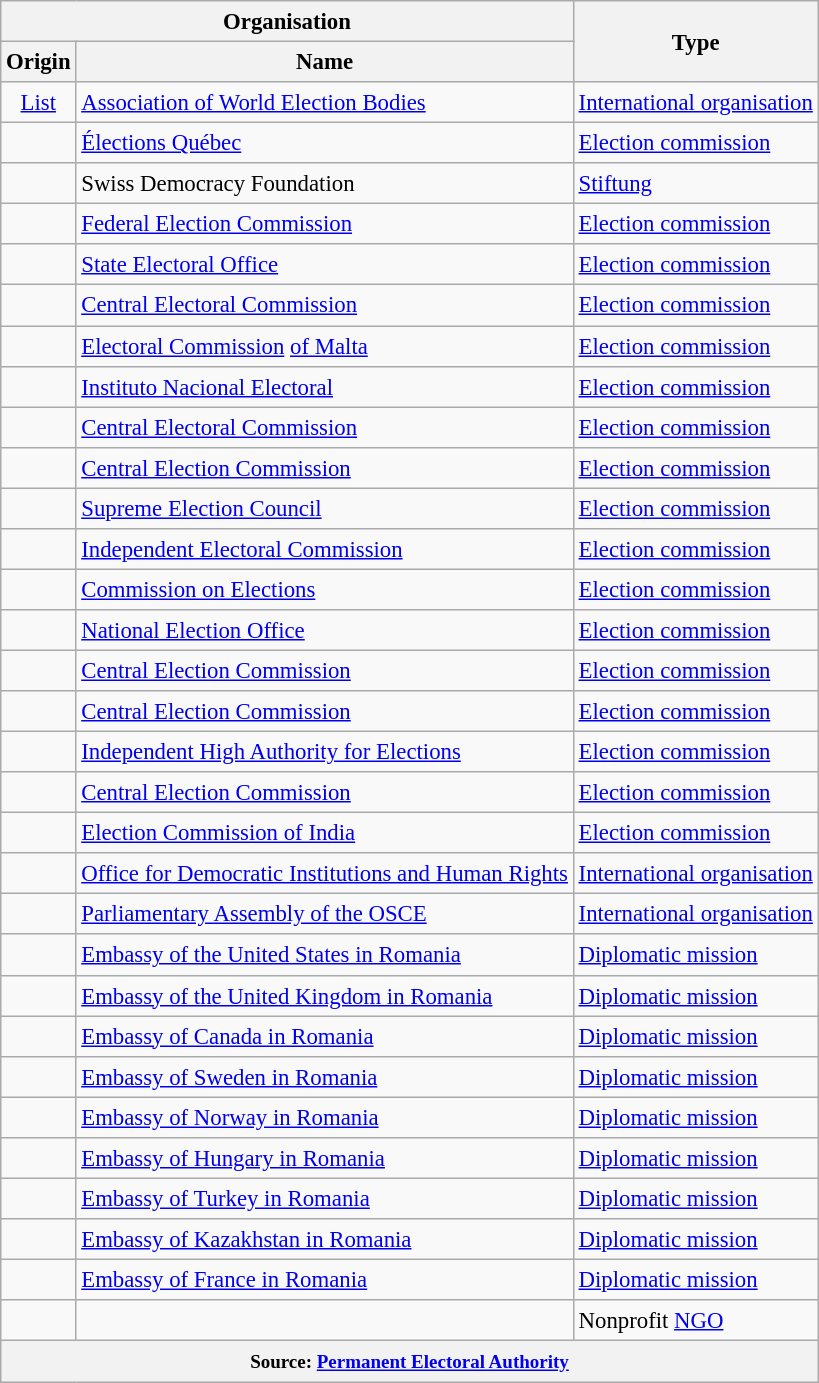<table class="wikitable nowrap sortable collapsible collapsed mw-datatable" style="font-size:95%; line-height:20px">
<tr>
<th colspan="2">Organisation</th>
<th rowspan="2">Type</th>
</tr>
<tr>
<th>Origin</th>
<th>Name</th>
</tr>
<tr>
<td style="text-align:center;"><a href='#'>List</a></td>
<td><a href='#'>Association of World Election Bodies</a></td>
<td><a href='#'>International organisation</a></td>
</tr>
<tr>
<td></td>
<td><a href='#'>Élections Québec</a></td>
<td><a href='#'>Election commission</a></td>
</tr>
<tr>
<td></td>
<td>Swiss Democracy Foundation</td>
<td><a href='#'>Stiftung</a></td>
</tr>
<tr>
<td></td>
<td><a href='#'>Federal Election Commission</a></td>
<td><a href='#'>Election commission</a></td>
</tr>
<tr>
<td></td>
<td><a href='#'>State Electoral Office</a></td>
<td><a href='#'>Election commission</a></td>
</tr>
<tr>
<td></td>
<td><a href='#'>Central Electoral Commission</a></td>
<td><a href='#'>Election commission</a></td>
</tr>
<tr>
<td></td>
<td><a href='#'>Electoral Commission</a> <a href='#'>of Malta</a></td>
<td><a href='#'>Election commission</a></td>
</tr>
<tr>
<td></td>
<td><a href='#'>Instituto Nacional Electoral</a></td>
<td><a href='#'>Election commission</a></td>
</tr>
<tr>
<td></td>
<td><a href='#'>Central Electoral Commission</a></td>
<td><a href='#'>Election commission</a></td>
</tr>
<tr>
<td></td>
<td><a href='#'>Central Election Commission</a></td>
<td><a href='#'>Election commission</a></td>
</tr>
<tr>
<td></td>
<td><a href='#'>Supreme Election Council</a></td>
<td><a href='#'>Election commission</a></td>
</tr>
<tr>
<td></td>
<td><a href='#'>Independent Electoral Commission</a></td>
<td><a href='#'>Election commission</a></td>
</tr>
<tr>
<td></td>
<td><a href='#'>Commission on Elections</a></td>
<td><a href='#'>Election commission</a></td>
</tr>
<tr>
<td></td>
<td><a href='#'>National Election Office</a></td>
<td><a href='#'>Election commission</a></td>
</tr>
<tr>
<td></td>
<td><a href='#'>Central Election Commission</a></td>
<td><a href='#'>Election commission</a></td>
</tr>
<tr>
<td></td>
<td><a href='#'>Central Election Commission</a></td>
<td><a href='#'>Election commission</a></td>
</tr>
<tr>
<td></td>
<td><a href='#'>Independent High Authority for Elections</a></td>
<td><a href='#'>Election commission</a></td>
</tr>
<tr>
<td></td>
<td><a href='#'>Central Election Commission</a></td>
<td><a href='#'>Election commission</a></td>
</tr>
<tr>
<td></td>
<td><a href='#'>Election Commission of India</a></td>
<td><a href='#'>Election commission</a></td>
</tr>
<tr>
<td></td>
<td><a href='#'>Office for Democratic Institutions and Human Rights</a></td>
<td><a href='#'>International organisation</a></td>
</tr>
<tr>
<td></td>
<td><a href='#'>Parliamentary Assembly of the OSCE</a></td>
<td><a href='#'>International organisation</a></td>
</tr>
<tr>
<td></td>
<td><a href='#'>Embassy of the United States in Romania</a></td>
<td><a href='#'>Diplomatic mission</a></td>
</tr>
<tr>
<td></td>
<td><a href='#'>Embassy of the United Kingdom in Romania</a></td>
<td><a href='#'>Diplomatic mission</a></td>
</tr>
<tr>
<td></td>
<td><a href='#'>Embassy of Canada in Romania</a></td>
<td><a href='#'>Diplomatic mission</a></td>
</tr>
<tr>
<td></td>
<td><a href='#'>Embassy of Sweden in Romania</a></td>
<td><a href='#'>Diplomatic mission</a></td>
</tr>
<tr>
<td></td>
<td><a href='#'>Embassy of Norway in Romania</a></td>
<td><a href='#'>Diplomatic mission</a></td>
</tr>
<tr>
<td></td>
<td><a href='#'>Embassy of Hungary in Romania</a></td>
<td><a href='#'>Diplomatic mission</a></td>
</tr>
<tr>
<td></td>
<td><a href='#'>Embassy of Turkey in Romania</a></td>
<td><a href='#'>Diplomatic mission</a></td>
</tr>
<tr>
<td></td>
<td><a href='#'>Embassy of Kazakhstan in Romania</a></td>
<td><a href='#'>Diplomatic mission</a></td>
</tr>
<tr>
<td></td>
<td><a href='#'>Embassy of France in Romania</a></td>
<td><a href='#'>Diplomatic mission</a></td>
</tr>
<tr>
<td></td>
<td><strong></strong></td>
<td>Nonprofit <a href='#'>NGO</a></td>
</tr>
<tr>
<th colspan="3"  class="unsortable"><small>Source: <a href='#'>Permanent Electoral Authority</a></small></th>
</tr>
</table>
